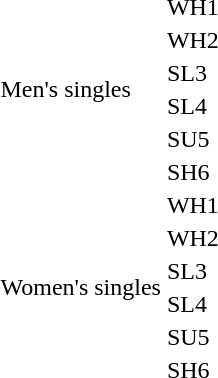<table>
<tr>
<td rowspan=6>Men's singles</td>
<td>WH1<br></td>
<td></td>
<td></td>
<td></td>
</tr>
<tr>
<td>WH2<br></td>
<td></td>
<td></td>
<td></td>
</tr>
<tr>
<td>SL3<br></td>
<td></td>
<td></td>
<td></td>
</tr>
<tr>
<td>SL4<br></td>
<td></td>
<td></td>
<td></td>
</tr>
<tr>
<td>SU5<br></td>
<td></td>
<td></td>
<td></td>
</tr>
<tr>
<td>SH6<br></td>
<td></td>
<td></td>
<td></td>
</tr>
<tr>
<td rowspan=6>Women's singles</td>
<td>WH1<br></td>
<td></td>
<td></td>
<td></td>
</tr>
<tr>
<td>WH2<br></td>
<td></td>
<td></td>
<td></td>
</tr>
<tr>
<td>SL3<br></td>
<td></td>
<td></td>
<td></td>
</tr>
<tr>
<td>SL4<br></td>
<td></td>
<td></td>
<td></td>
</tr>
<tr>
<td>SU5<br></td>
<td></td>
<td></td>
<td></td>
</tr>
<tr>
<td>SH6<br></td>
<td></td>
<td></td>
<td></td>
</tr>
</table>
